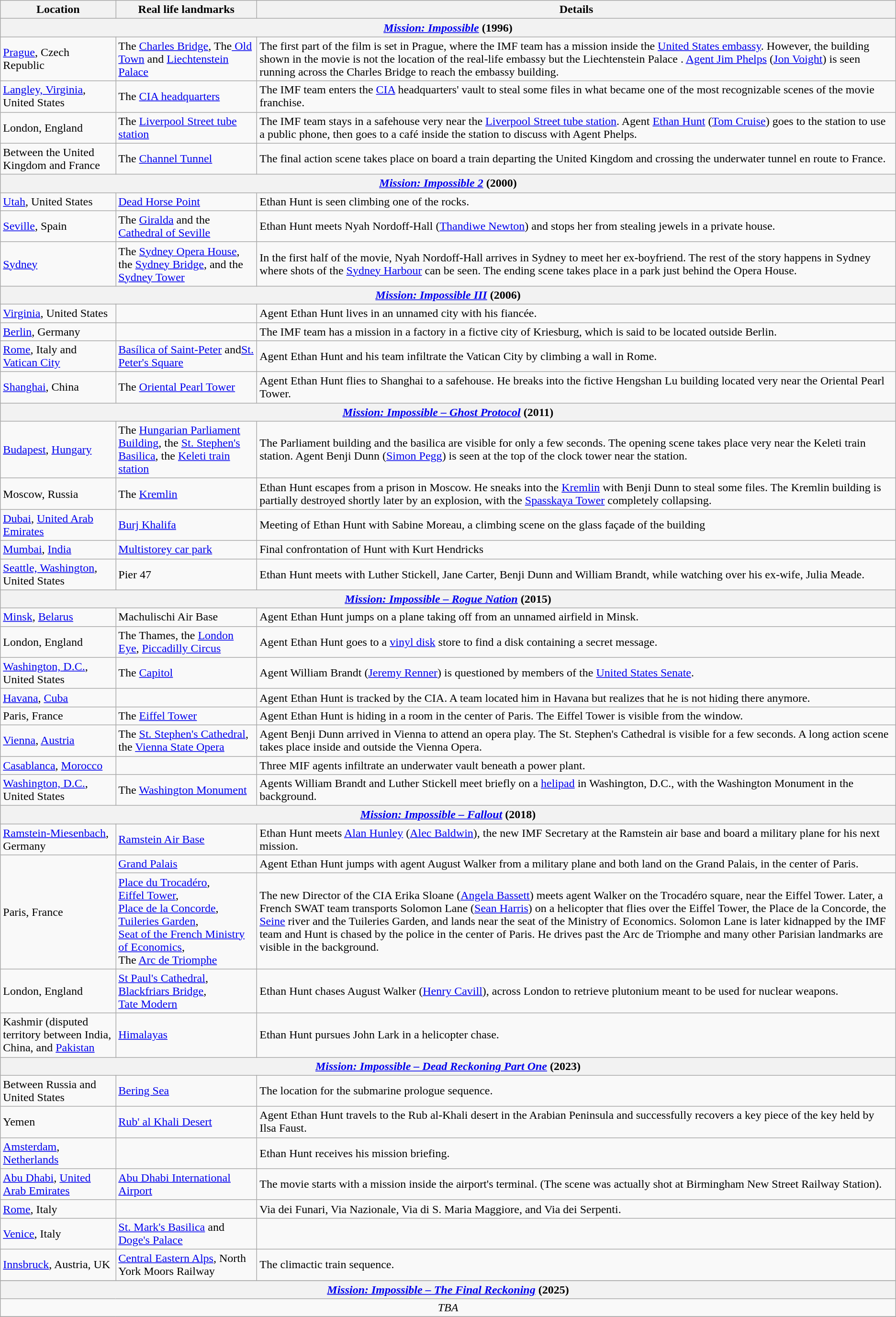<table class="wikitable">
<tr>
<th>Location</th>
<th>Real life landmarks</th>
<th>Details</th>
</tr>
<tr>
<th colspan="3"><em><a href='#'>Mission: Impossible</a></em> (1996)</th>
</tr>
<tr>
<td><a href='#'>Prague</a>, Czech Republic</td>
<td>The <a href='#'>Charles Bridge</a>, The<a href='#'> Old Town</a> and <a href='#'>Liechtenstein Palace</a></td>
<td>The first part of the film is set in Prague, where the IMF team has a mission inside the <a href='#'>United States embassy</a>. However, the building shown in the movie is not the location of the real-life embassy but the Liechtenstein Palace . <a href='#'>Agent Jim Phelps</a> (<a href='#'>Jon Voight</a>) is seen running across the Charles Bridge to reach the embassy building.</td>
</tr>
<tr>
<td><a href='#'>Langley, Virginia</a>, United States</td>
<td>The <a href='#'>CIA headquarters</a></td>
<td>The IMF team enters the <a href='#'>CIA</a> headquarters' vault to steal some files in what became one of the most recognizable scenes of the movie franchise.</td>
</tr>
<tr>
<td>London, England</td>
<td>The <a href='#'>Liverpool Street tube station</a></td>
<td>The IMF team stays in a safehouse very near the <a href='#'>Liverpool Street tube station</a>. Agent <a href='#'>Ethan Hunt</a> (<a href='#'>Tom Cruise</a>) goes to the station to use a public phone, then goes to a café inside the station to discuss with Agent Phelps.</td>
</tr>
<tr>
<td>Between the United Kingdom and France</td>
<td>The <a href='#'>Channel Tunnel</a></td>
<td>The final action scene takes place on board a train departing the United Kingdom and crossing the underwater tunnel en route to France.</td>
</tr>
<tr>
<th colspan="3"><em><a href='#'>Mission: Impossible 2</a></em> (2000)</th>
</tr>
<tr>
<td><a href='#'>Utah</a>, United States</td>
<td><a href='#'>Dead Horse Point</a></td>
<td>Ethan Hunt is seen climbing one of the rocks.</td>
</tr>
<tr>
<td><a href='#'>Seville</a>, Spain</td>
<td>The <a href='#'>Giralda</a> and the <a href='#'>Cathedral of Seville</a></td>
<td>Ethan Hunt meets Nyah Nordoff-Hall (<a href='#'>Thandiwe Newton</a>) and stops her from stealing jewels in a private house.</td>
</tr>
<tr>
<td><a href='#'>Sydney</a></td>
<td>The <a href='#'>Sydney Opera House</a>, the <a href='#'>Sydney Bridge</a>, and the <a href='#'>Sydney Tower</a></td>
<td>In the first half of the movie, Nyah Nordoff-Hall arrives in Sydney to meet her ex-boyfriend. The rest of the story happens in Sydney where shots of the <a href='#'>Sydney Harbour</a> can be seen. The ending scene takes place in a park just behind the Opera House.</td>
</tr>
<tr>
<th colspan="3"><em><a href='#'>Mission: Impossible III</a></em> (2006)</th>
</tr>
<tr>
<td><a href='#'>Virginia</a>, United States</td>
<td></td>
<td>Agent Ethan Hunt lives in an unnamed city with his fiancée.</td>
</tr>
<tr>
<td><a href='#'>Berlin</a>, Germany</td>
<td></td>
<td>The IMF team has a mission in a factory in a fictive city of Kriesburg, which is said to be located outside Berlin.</td>
</tr>
<tr>
<td><a href='#'>Rome</a>, Italy and <a href='#'>Vatican City</a></td>
<td><a href='#'> Basílica of Saint-Peter</a> and<a href='#'>St. Peter's Square</a></td>
<td>Agent Ethan Hunt and his team infiltrate the Vatican City by climbing a wall in Rome.</td>
</tr>
<tr>
<td><a href='#'>Shanghai</a>, China</td>
<td>The <a href='#'>Oriental Pearl Tower</a></td>
<td>Agent Ethan Hunt flies to Shanghai to a safehouse. He breaks into the fictive Hengshan Lu building located very near the Oriental Pearl Tower.</td>
</tr>
<tr>
<th colspan="3"><em><a href='#'>Mission: Impossible – Ghost Protocol</a></em> (2011)</th>
</tr>
<tr>
<td><a href='#'>Budapest</a>, <a href='#'>Hungary</a></td>
<td>The <a href='#'>Hungarian Parliament Building</a>, the <a href='#'>St. Stephen's Basilica</a>, the <a href='#'>Keleti train station</a></td>
<td>The Parliament building and the basilica are visible for only a few seconds. The opening scene takes place very near the Keleti train station. Agent Benji Dunn (<a href='#'>Simon Pegg</a>) is seen at the top of the clock tower near the station.</td>
</tr>
<tr>
<td>Moscow, Russia</td>
<td>The <a href='#'>Kremlin</a></td>
<td>Ethan Hunt escapes from a prison in Moscow. He sneaks into the <a href='#'>Kremlin</a> with Benji Dunn to steal some files. The Kremlin building is partially destroyed shortly later by an explosion, with the <a href='#'>Spasskaya Tower</a> completely collapsing.</td>
</tr>
<tr>
<td><a href='#'>Dubai</a>, <a href='#'>United Arab Emirates</a></td>
<td><a href='#'>Burj Khalifa</a></td>
<td>Meeting of Ethan Hunt with Sabine Moreau, a climbing scene on the glass façade of the building</td>
</tr>
<tr>
<td><a href='#'>Mumbai</a>, <a href='#'>India</a></td>
<td><a href='#'>Multistorey car park</a></td>
<td>Final confrontation of Hunt with Kurt Hendricks</td>
</tr>
<tr>
<td><a href='#'>Seattle, Washington</a>, United States</td>
<td>Pier 47</td>
<td>Ethan Hunt meets with Luther Stickell, Jane Carter, Benji Dunn and William Brandt, while watching over his ex-wife, Julia Meade.</td>
</tr>
<tr>
<th colspan="3"><em><a href='#'>Mission: Impossible – Rogue Nation</a></em> (2015)</th>
</tr>
<tr>
<td><a href='#'>Minsk</a>, <a href='#'>Belarus</a></td>
<td>Machulischi Air Base</td>
<td>Agent Ethan Hunt jumps on a plane taking off from an unnamed airfield in Minsk.</td>
</tr>
<tr>
<td>London, England</td>
<td>The Thames, the <a href='#'>London Eye</a>, <a href='#'>Piccadilly Circus</a></td>
<td>Agent Ethan Hunt goes to a <a href='#'>vinyl disk</a> store to find a disk containing a secret message.</td>
</tr>
<tr>
<td><a href='#'>Washington, D.C.</a>, United States</td>
<td>The <a href='#'>Capitol</a></td>
<td>Agent William Brandt (<a href='#'>Jeremy Renner</a>) is questioned by members of the <a href='#'>United States Senate</a>.</td>
</tr>
<tr>
<td><a href='#'>Havana</a>, <a href='#'>Cuba</a></td>
<td></td>
<td>Agent Ethan Hunt is tracked by the CIA. A team located him in Havana but realizes that he is not hiding there anymore.</td>
</tr>
<tr>
<td>Paris, France</td>
<td>The <a href='#'>Eiffel Tower</a></td>
<td>Agent Ethan Hunt is hiding in a room in the center of Paris. The Eiffel Tower is visible from the window.</td>
</tr>
<tr>
<td><a href='#'>Vienna</a>, <a href='#'>Austria</a></td>
<td>The <a href='#'>St. Stephen's Cathedral</a>, the <a href='#'>Vienna State Opera</a></td>
<td>Agent Benji Dunn arrived in Vienna to attend an opera play. The St. Stephen's Cathedral is visible for a few seconds. A long action scene takes place inside and outside the Vienna Opera.</td>
</tr>
<tr>
<td><a href='#'>Casablanca</a>, <a href='#'>Morocco</a></td>
<td></td>
<td>Three MIF agents infiltrate an underwater vault beneath a power plant.</td>
</tr>
<tr>
<td><a href='#'>Washington, D.C.</a>, United States</td>
<td>The <a href='#'>Washington Monument</a></td>
<td>Agents William Brandt and Luther Stickell meet briefly on a <a href='#'>helipad</a> in Washington, D.C., with the Washington Monument in the background.</td>
</tr>
<tr>
<th colspan="3"><em><a href='#'>Mission: Impossible – Fallout</a></em> (2018)</th>
</tr>
<tr>
<td><a href='#'>Ramstein-Miesenbach</a>, Germany</td>
<td><a href='#'>Ramstein Air Base</a></td>
<td>Ethan Hunt meets <a href='#'>Alan Hunley</a> (<a href='#'>Alec Baldwin</a>), the new IMF Secretary at the Ramstein air base and board a military plane for his next mission.</td>
</tr>
<tr>
<td rowspan="2">Paris, France</td>
<td><a href='#'>Grand Palais</a></td>
<td>Agent Ethan Hunt jumps with agent August Walker from a military plane and both land on the Grand Palais, in the center of Paris.</td>
</tr>
<tr>
<td><a href='#'>Place du Trocadéro</a>,<br><a href='#'>Eiffel Tower</a>,<br><a href='#'>Place de la Concorde</a>,<br><a href='#'>Tuileries Garden</a>,<br><a href='#'>Seat of the French Ministry of Economics</a>,<br>The <a href='#'>Arc de Triomphe</a></td>
<td>The new Director of the CIA Erika Sloane (<a href='#'>Angela Bassett</a>) meets agent Walker on the Trocadéro square, near the Eiffel Tower. Later, a French SWAT team transports Solomon Lane (<a href='#'>Sean Harris</a>) on a helicopter that flies over the Eiffel Tower, the Place de la Concorde, the <a href='#'>Seine</a> river and the Tuileries Garden, and lands near the seat of the Ministry of Economics. Solomon Lane is later kidnapped by the IMF team and Hunt is chased by the police in the center of Paris. He drives past the Arc de Triomphe and many other Parisian landmarks are visible in the background.</td>
</tr>
<tr>
<td>London, England</td>
<td><a href='#'>St Paul's Cathedral</a>,<br><a href='#'>Blackfriars Bridge</a>,<br><a href='#'>Tate Modern</a></td>
<td>Ethan Hunt chases August Walker (<a href='#'>Henry Cavill</a>), across London to retrieve plutonium meant to be used for nuclear weapons.</td>
</tr>
<tr>
<td>Kashmir (disputed territory between India, China, and <a href='#'>Pakistan</a></td>
<td><a href='#'>Himalayas</a></td>
<td>Ethan Hunt pursues John Lark in a helicopter chase.</td>
</tr>
<tr>
<th colspan="3"><em><a href='#'>Mission: Impossible – Dead Reckoning Part One</a></em> (2023)</th>
</tr>
<tr>
<td>Between Russia and United States</td>
<td><a href='#'>Bering Sea</a></td>
<td>The location for the submarine prologue sequence.</td>
</tr>
<tr>
<td>Yemen</td>
<td><a href='#'>Rub' al Khali Desert</a></td>
<td>Agent Ethan Hunt travels to the Rub al-Khali desert in the Arabian Peninsula and successfully recovers a key piece of the key held by Ilsa Faust.</td>
</tr>
<tr>
<td><a href='#'>Amsterdam</a>, <a href='#'>Netherlands</a></td>
<td></td>
<td>Ethan Hunt receives his mission briefing.</td>
</tr>
<tr>
<td><a href='#'>Abu Dhabi</a>, <a href='#'>United Arab Emirates</a></td>
<td><a href='#'>Abu Dhabi International Airport</a></td>
<td>The movie starts with a mission inside the airport's terminal. (The scene was actually shot at Birmingham New Street Railway Station).</td>
</tr>
<tr>
<td><a href='#'>Rome</a>, Italy</td>
<td></td>
<td>Via dei Funari, Via Nazionale, Via di S. Maria Maggiore, and Via dei Serpenti.</td>
</tr>
<tr>
<td><a href='#'>Venice</a>, Italy</td>
<td><a href='#'>St. Mark's Basilica</a> and <a href='#'>Doge's Palace</a></td>
<td></td>
</tr>
<tr>
<td><a href='#'>Innsbruck</a>, Austria, UK</td>
<td><a href='#'>Central Eastern Alps</a>, North York Moors Railway</td>
<td>The climactic train sequence.</td>
</tr>
<tr>
</tr>
<tr>
<th colspan="3"><em><a href='#'>Mission: Impossible – The Final Reckoning</a></em> (2025)</th>
</tr>
<tr style="text-align: center;">
<td colspan="3"><em>TBA</em></td>
</tr>
<tr>
</tr>
</table>
